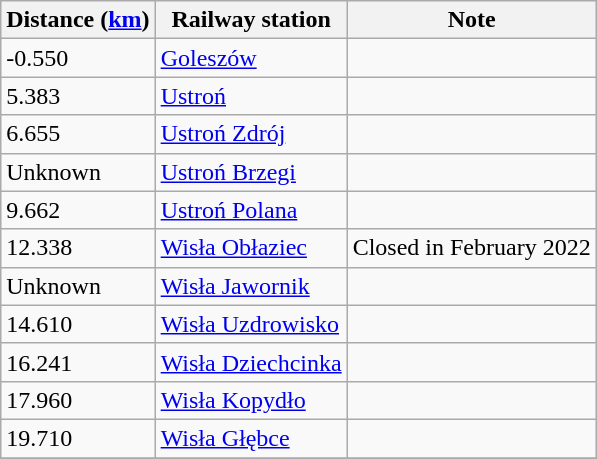<table class=wikitable>
<tr>
<th>Distance (<a href='#'>km</a>)</th>
<th>Railway station</th>
<th>Note</th>
</tr>
<tr>
<td>-0.550</td>
<td><a href='#'>Goleszów</a></td>
<td></td>
</tr>
<tr>
<td>5.383</td>
<td><a href='#'>Ustroń</a></td>
<td></td>
</tr>
<tr>
<td>6.655</td>
<td><a href='#'>Ustroń Zdrój</a></td>
<td></td>
</tr>
<tr>
<td>Unknown</td>
<td><a href='#'>Ustroń Brzegi</a></td>
<td></td>
</tr>
<tr>
<td>9.662</td>
<td><a href='#'>Ustroń Polana</a></td>
<td></td>
</tr>
<tr>
<td>12.338</td>
<td><a href='#'>Wisła Obłaziec</a></td>
<td>Closed in February 2022</td>
</tr>
<tr>
<td>Unknown</td>
<td><a href='#'>Wisła Jawornik</a></td>
<td></td>
</tr>
<tr>
<td>14.610</td>
<td><a href='#'>Wisła Uzdrowisko</a></td>
<td></td>
</tr>
<tr>
<td>16.241</td>
<td><a href='#'>Wisła Dziechcinka</a></td>
<td></td>
</tr>
<tr>
<td>17.960</td>
<td><a href='#'>Wisła Kopydło</a></td>
<td></td>
</tr>
<tr>
<td>19.710</td>
<td><a href='#'>Wisła Głębce</a></td>
<td></td>
</tr>
<tr>
</tr>
</table>
